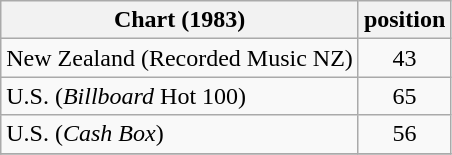<table class="wikitable sortable">
<tr>
<th>Chart (1983)</th>
<th style="text-align:center;">position</th>
</tr>
<tr>
<td>New Zealand (Recorded Music NZ)</td>
<td align="center">43</td>
</tr>
<tr>
<td>U.S. (<em>Billboard</em> Hot 100)</td>
<td style="text-align:center;">65</td>
</tr>
<tr>
<td>U.S. (<em>Cash Box</em>)</td>
<td style="text-align:center;">56</td>
</tr>
<tr>
</tr>
</table>
